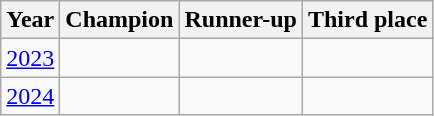<table class="wikitable">
<tr>
<th>Year</th>
<th>Champion</th>
<th>Runner-up</th>
<th>Third place</th>
</tr>
<tr>
<td align="center"><a href='#'>2023</a></td>
<td></td>
<td></td>
<td></td>
</tr>
<tr>
<td align="center"><a href='#'>2024</a></td>
<td></td>
<td></td>
<td></td>
</tr>
</table>
